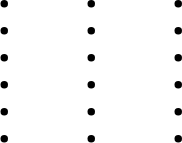<table>
<tr>
<td style="vertical-align:top; width:25%;"><br><ul><li></li><li></li><li></li><li></li><li></li><li></li></ul></td>
<td style="vertical-align:top; width:25%;"><br><ul><li></li><li></li><li></li><li></li><li></li><li></li></ul></td>
<td style="vertical-align:top; width:25%;"><br><ul><li></li><li></li><li></li><li></li><li></li><li></li></ul></td>
</tr>
</table>
